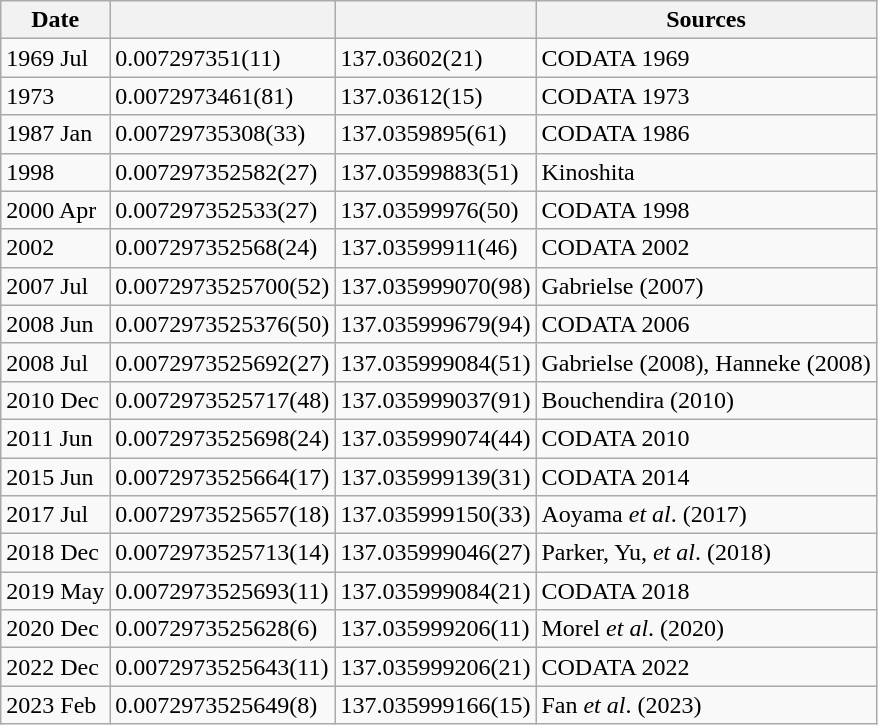<table class="wikitable">
<tr>
<th>Date</th>
<th></th>
<th></th>
<th>Sources</th>
</tr>
<tr>
<td>1969 Jul</td>
<td>0.007297351(11)</td>
<td>137.03602(21)</td>
<td>CODATA 1969</td>
</tr>
<tr>
<td>1973</td>
<td>0.0072973461(81)</td>
<td>137.03612(15)</td>
<td>CODATA 1973</td>
</tr>
<tr>
<td>1987 Jan</td>
<td>0.00729735308(33)</td>
<td>137.0359895(61)</td>
<td>CODATA 1986</td>
</tr>
<tr>
<td>1998</td>
<td>0.007297352582(27)</td>
<td>137.03599883(51)</td>
<td>Kinoshita</td>
</tr>
<tr>
<td>2000 Apr</td>
<td>0.007297352533(27)</td>
<td>137.03599976(50)</td>
<td>CODATA 1998</td>
</tr>
<tr>
<td>2002</td>
<td>0.007297352568(24)</td>
<td>137.03599911(46)</td>
<td>CODATA 2002</td>
</tr>
<tr>
<td>2007 Jul</td>
<td>0.0072973525700(52)</td>
<td>137.035999070(98)</td>
<td>Gabrielse (2007)</td>
</tr>
<tr>
<td>2008 Jun</td>
<td>0.0072973525376(50)</td>
<td>137.035999679(94)</td>
<td>CODATA 2006</td>
</tr>
<tr>
<td>2008 Jul</td>
<td>0.0072973525692(27)</td>
<td>137.035999084(51)</td>
<td>Gabrielse (2008), Hanneke (2008)</td>
</tr>
<tr>
<td>2010 Dec</td>
<td>0.0072973525717(48)</td>
<td>137.035999037(91)</td>
<td>Bouchendira (2010)</td>
</tr>
<tr>
<td>2011 Jun</td>
<td>0.0072973525698(24)</td>
<td>137.035999074(44)</td>
<td>CODATA 2010</td>
</tr>
<tr>
<td>2015 Jun</td>
<td>0.0072973525664(17)</td>
<td>137.035999139(31)</td>
<td>CODATA 2014</td>
</tr>
<tr>
<td>2017 Jul</td>
<td>0.0072973525657(18)</td>
<td>137.035999150(33)</td>
<td>Aoyama <em>et al</em>. (2017)</td>
</tr>
<tr>
<td>2018 Dec</td>
<td>0.0072973525713(14)</td>
<td>137.035999046(27)</td>
<td>Parker, Yu, <em>et al</em>. (2018)</td>
</tr>
<tr>
<td>2019 May</td>
<td>0.0072973525693(11)</td>
<td>137.035999084(21)</td>
<td>CODATA 2018</td>
</tr>
<tr>
<td>2020 Dec</td>
<td>0.0072973525628(6)</td>
<td>137.035999206(11)</td>
<td>Morel <em>et al</em>. (2020)</td>
</tr>
<tr>
<td>2022 Dec</td>
<td>0.0072973525643(11)</td>
<td>137.035999206(21)</td>
<td>CODATA 2022</td>
</tr>
<tr>
<td>2023 Feb</td>
<td>0.0072973525649(8)</td>
<td>137.035999166(15)</td>
<td>Fan <em>et al</em>. (2023)</td>
</tr>
</table>
